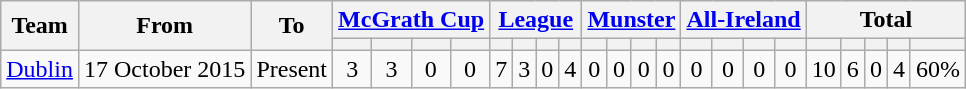<table class="wikitable" style="text-align:center">
<tr>
<th rowspan="2">Team</th>
<th rowspan="2">From</th>
<th rowspan="2">To</th>
<th colspan="4"><a href='#'>McGrath Cup</a></th>
<th colspan="4"><a href='#'>League</a></th>
<th colspan="4"><a href='#'>Munster</a></th>
<th colspan="4"><a href='#'>All-Ireland</a></th>
<th colspan="5">Total</th>
</tr>
<tr>
<th></th>
<th></th>
<th></th>
<th></th>
<th></th>
<th></th>
<th></th>
<th></th>
<th></th>
<th></th>
<th></th>
<th></th>
<th></th>
<th></th>
<th></th>
<th></th>
<th></th>
<th></th>
<th></th>
<th></th>
<th></th>
</tr>
<tr>
<td rowspan="1"><a href='#'>Dublin</a></td>
<td>17 October 2015</td>
<td>Present</td>
<td>3</td>
<td>3</td>
<td>0</td>
<td>0</td>
<td>7</td>
<td>3</td>
<td>0</td>
<td>4</td>
<td>0</td>
<td>0</td>
<td>0</td>
<td>0</td>
<td>0</td>
<td>0</td>
<td>0</td>
<td>0</td>
<td>10</td>
<td>6</td>
<td>0</td>
<td>4</td>
<td>60%</td>
</tr>
</table>
